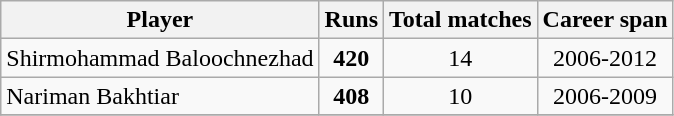<table class="wikitable sortable" style="text-align: center;">
<tr>
<th class="unsortable">Player</th>
<th>Runs</th>
<th>Total matches</th>
<th>Career span</th>
</tr>
<tr>
<td align="left">Shirmohammad Baloochnezhad</td>
<td><strong>420</strong></td>
<td>14</td>
<td>2006-2012</td>
</tr>
<tr>
<td align="left">Nariman Bakhtiar</td>
<td><strong>408</strong></td>
<td>10</td>
<td>2006-2009</td>
</tr>
<tr>
</tr>
</table>
